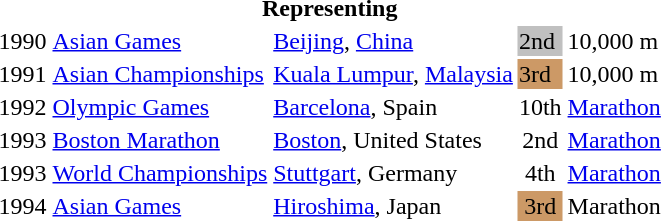<table>
<tr>
<th colspan="5">Representing </th>
</tr>
<tr>
<td>1990</td>
<td><a href='#'>Asian Games</a></td>
<td><a href='#'>Beijing</a>, <a href='#'>China</a></td>
<td bgcolor="silver">2nd</td>
<td>10,000 m</td>
</tr>
<tr>
<td>1991</td>
<td><a href='#'>Asian Championships</a></td>
<td><a href='#'>Kuala Lumpur</a>, <a href='#'>Malaysia</a></td>
<td bgcolor="cc9966">3rd</td>
<td>10,000 m</td>
</tr>
<tr>
<td>1992</td>
<td><a href='#'>Olympic Games</a></td>
<td><a href='#'>Barcelona</a>, Spain</td>
<td align="center">10th</td>
<td><a href='#'>Marathon</a></td>
</tr>
<tr>
<td>1993</td>
<td><a href='#'>Boston Marathon</a></td>
<td><a href='#'>Boston</a>, United States</td>
<td align="center">2nd</td>
<td><a href='#'>Marathon</a></td>
</tr>
<tr>
<td>1993</td>
<td><a href='#'>World Championships</a></td>
<td><a href='#'>Stuttgart</a>, Germany</td>
<td align="center">4th</td>
<td><a href='#'>Marathon</a></td>
</tr>
<tr>
<td>1994</td>
<td><a href='#'>Asian Games</a></td>
<td><a href='#'>Hiroshima</a>, Japan</td>
<td bgcolor="cc9966" align="center">3rd</td>
<td>Marathon</td>
</tr>
</table>
